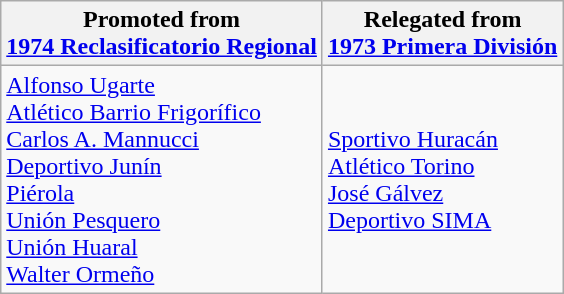<table class="wikitable">
<tr>
<th>Promoted from<br><a href='#'>1974 Reclasificatorio Regional</a></th>
<th>Relegated from<br><a href='#'>1973 Primera División</a></th>
</tr>
<tr>
<td> <a href='#'>Alfonso Ugarte</a><br> <a href='#'>Atlético Barrio Frigorífico</a><br> <a href='#'>Carlos A. Mannucci</a><br> <a href='#'>Deportivo Junín</a><br> <a href='#'>Piérola</a><br> <a href='#'>Unión Pesquero</a><br> <a href='#'>Unión Huaral</a><br> <a href='#'>Walter Ormeño</a></td>
<td> <a href='#'>Sportivo Huracán</a> <br> <a href='#'>Atlético Torino</a> <br> <a href='#'>José Gálvez</a> <br> <a href='#'>Deportivo SIMA</a> </td>
</tr>
</table>
